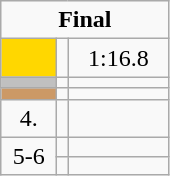<table class=wikitable style="text-align:center">
<tr>
<td colspan=3><strong>Final</strong></td>
</tr>
<tr>
<td width=30 bgcolor=gold></td>
<td align=left></td>
<td width=60>1:16.8</td>
</tr>
<tr>
<td bgcolor=silver></td>
<td align=left></td>
<td></td>
</tr>
<tr>
<td bgcolor=cc9966></td>
<td align=left></td>
<td></td>
</tr>
<tr>
<td>4.</td>
<td align=left></td>
<td></td>
</tr>
<tr>
<td rowspan=2>5-6</td>
<td align=left></td>
<td></td>
</tr>
<tr>
<td align=left></td>
<td></td>
</tr>
</table>
